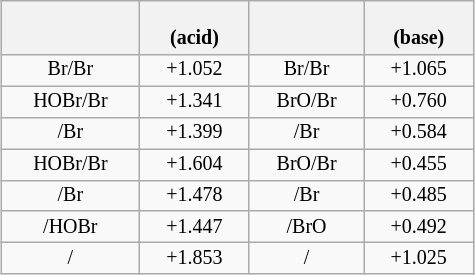<table class="wikitable" style="float:right; margin-top:0; margin-left:1em; text-align:center; font-size:10pt; line-height:11pt; width:25%;">
<tr>
<th></th>
<th><br>(acid)</th>
<th></th>
<th><br>(base)</th>
</tr>
<tr>
<td>Br/Br</td>
<td>+1.052</td>
<td>Br/Br</td>
<td>+1.065</td>
</tr>
<tr>
<td>HOBr/Br</td>
<td>+1.341</td>
<td>BrO/Br</td>
<td>+0.760</td>
</tr>
<tr>
<td>/Br</td>
<td>+1.399</td>
<td>/Br</td>
<td>+0.584</td>
</tr>
<tr>
<td>HOBr/Br</td>
<td>+1.604</td>
<td>BrO/Br</td>
<td>+0.455</td>
</tr>
<tr>
<td>/Br</td>
<td>+1.478</td>
<td>/Br</td>
<td>+0.485</td>
</tr>
<tr>
<td>/HOBr</td>
<td>+1.447</td>
<td>/BrO</td>
<td>+0.492</td>
</tr>
<tr>
<td>/</td>
<td>+1.853</td>
<td>/</td>
<td>+1.025</td>
</tr>
</table>
